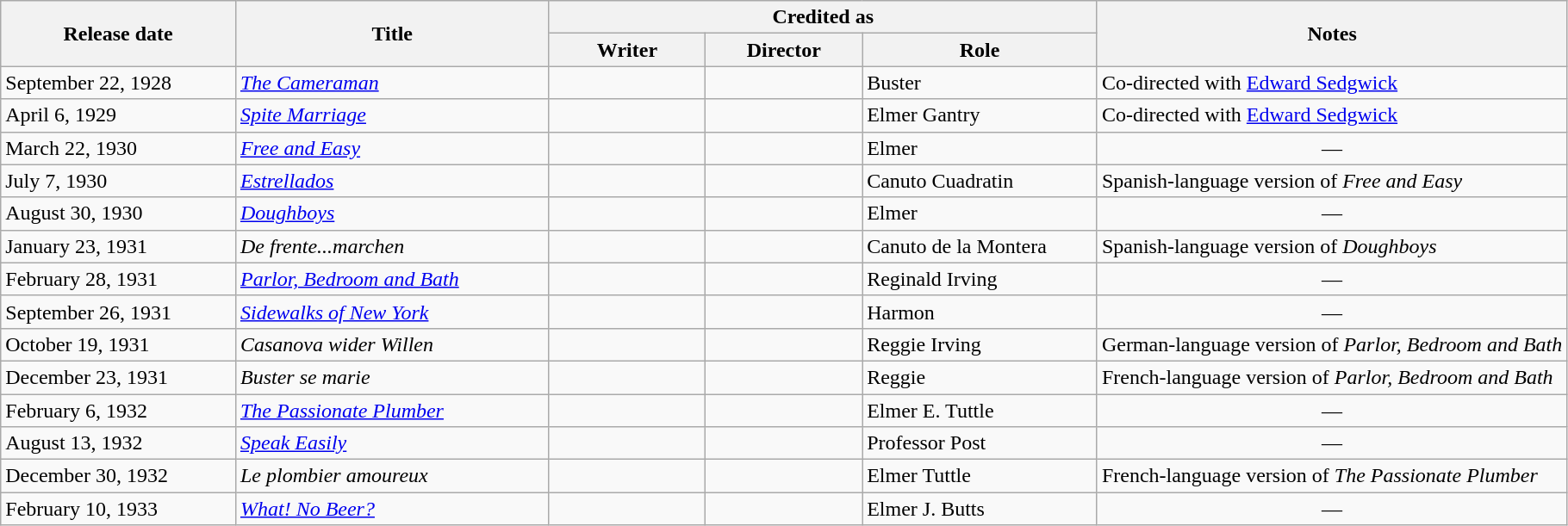<table class=wikitable style="text-align:center">
<tr>
<th style="width:15%;" rowspan="2">Release date</th>
<th style="width:20%;" rowspan="2">Title</th>
<th colspan=3>Credited as</th>
<th rowspan=2>Notes</th>
</tr>
<tr>
<th style="width:10%;">Writer</th>
<th style="width:10%;">Director</th>
<th style="width:15%;">Role</th>
</tr>
<tr>
<td align=left>September 22, 1928</td>
<td align=left><em><a href='#'>The Cameraman</a></em></td>
<td></td>
<td></td>
<td align=left>Buster</td>
<td align=left>Co-directed with <a href='#'>Edward Sedgwick</a></td>
</tr>
<tr>
<td align=left>April 6, 1929</td>
<td align=left><em><a href='#'>Spite Marriage</a></em></td>
<td></td>
<td></td>
<td align=left>Elmer Gantry</td>
<td align=left>Co-directed with <a href='#'>Edward Sedgwick</a></td>
</tr>
<tr>
<td align=left>March 22, 1930</td>
<td align=left><em><a href='#'>Free and Easy</a></em></td>
<td></td>
<td></td>
<td align=left>Elmer</td>
<td>—</td>
</tr>
<tr>
<td align=left>July 7, 1930</td>
<td align=left><em><a href='#'>Estrellados</a></em></td>
<td></td>
<td></td>
<td align=left>Canuto Cuadratin</td>
<td align=left>Spanish-language version of <em>Free and Easy</em></td>
</tr>
<tr>
<td align=left>August 30, 1930</td>
<td align=left><em><a href='#'>Doughboys</a></em></td>
<td></td>
<td></td>
<td align=left>Elmer</td>
<td>—</td>
</tr>
<tr>
<td align=left>January 23, 1931</td>
<td align=left><em>De frente...marchen</em></td>
<td></td>
<td></td>
<td align=left>Canuto de la Montera</td>
<td align=left>Spanish-language version of <em>Doughboys</em></td>
</tr>
<tr>
<td align=left>February 28, 1931</td>
<td align=left><em><a href='#'>Parlor, Bedroom and Bath</a></em></td>
<td></td>
<td></td>
<td align=left>Reginald Irving</td>
<td>—</td>
</tr>
<tr>
<td align=left>September 26, 1931</td>
<td align=left><em><a href='#'>Sidewalks of New York</a></em></td>
<td></td>
<td></td>
<td align=left>Harmon</td>
<td>—</td>
</tr>
<tr>
<td align=left>October 19, 1931</td>
<td align=left><em>Casanova wider Willen</em></td>
<td></td>
<td></td>
<td align=left>Reggie Irving</td>
<td align=left>German-language version of <em>Parlor, Bedroom and Bath</em></td>
</tr>
<tr>
<td align=left>December 23, 1931</td>
<td align=left><em>Buster se marie</em></td>
<td></td>
<td></td>
<td align=left>Reggie</td>
<td align=left>French-language version of <em>Parlor, Bedroom and Bath</em></td>
</tr>
<tr>
<td align=left>February 6, 1932</td>
<td align=left><em><a href='#'>The Passionate Plumber</a></em></td>
<td></td>
<td></td>
<td align=left>Elmer E. Tuttle</td>
<td>—</td>
</tr>
<tr>
<td align=left>August 13, 1932</td>
<td align=left><em><a href='#'>Speak Easily</a></em></td>
<td></td>
<td></td>
<td align=left>Professor Post</td>
<td>—</td>
</tr>
<tr>
<td align=left>December 30, 1932</td>
<td align=left><em>Le plombier amoureux</em></td>
<td></td>
<td></td>
<td align=left>Elmer Tuttle</td>
<td align=left>French-language version of <em>The Passionate Plumber</em></td>
</tr>
<tr>
<td align=left>February 10, 1933</td>
<td align=left><em><a href='#'>What! No Beer?</a></em></td>
<td></td>
<td></td>
<td align=left>Elmer J. Butts</td>
<td>—</td>
</tr>
</table>
